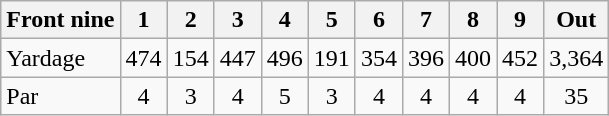<table class="wikitable">
<tr>
<th align="left">Front nine</th>
<th>1</th>
<th>2</th>
<th>3</th>
<th>4</th>
<th>5</th>
<th>6</th>
<th>7</th>
<th>8</th>
<th>9</th>
<th>Out</th>
</tr>
<tr>
<td>Yardage</td>
<td align="center">474</td>
<td align="center">154</td>
<td align="center">447</td>
<td align="center">496</td>
<td align="center">191</td>
<td align="center">354</td>
<td align="center">396</td>
<td align="center">400</td>
<td align="center">452</td>
<td align="center">3,364</td>
</tr>
<tr>
<td>Par</td>
<td align="center">4</td>
<td align="center">3</td>
<td align="center">4</td>
<td align="center">5</td>
<td align="center">3</td>
<td align="center">4</td>
<td align="center">4</td>
<td align="center">4</td>
<td align="center">4</td>
<td align="center">35</td>
</tr>
</table>
